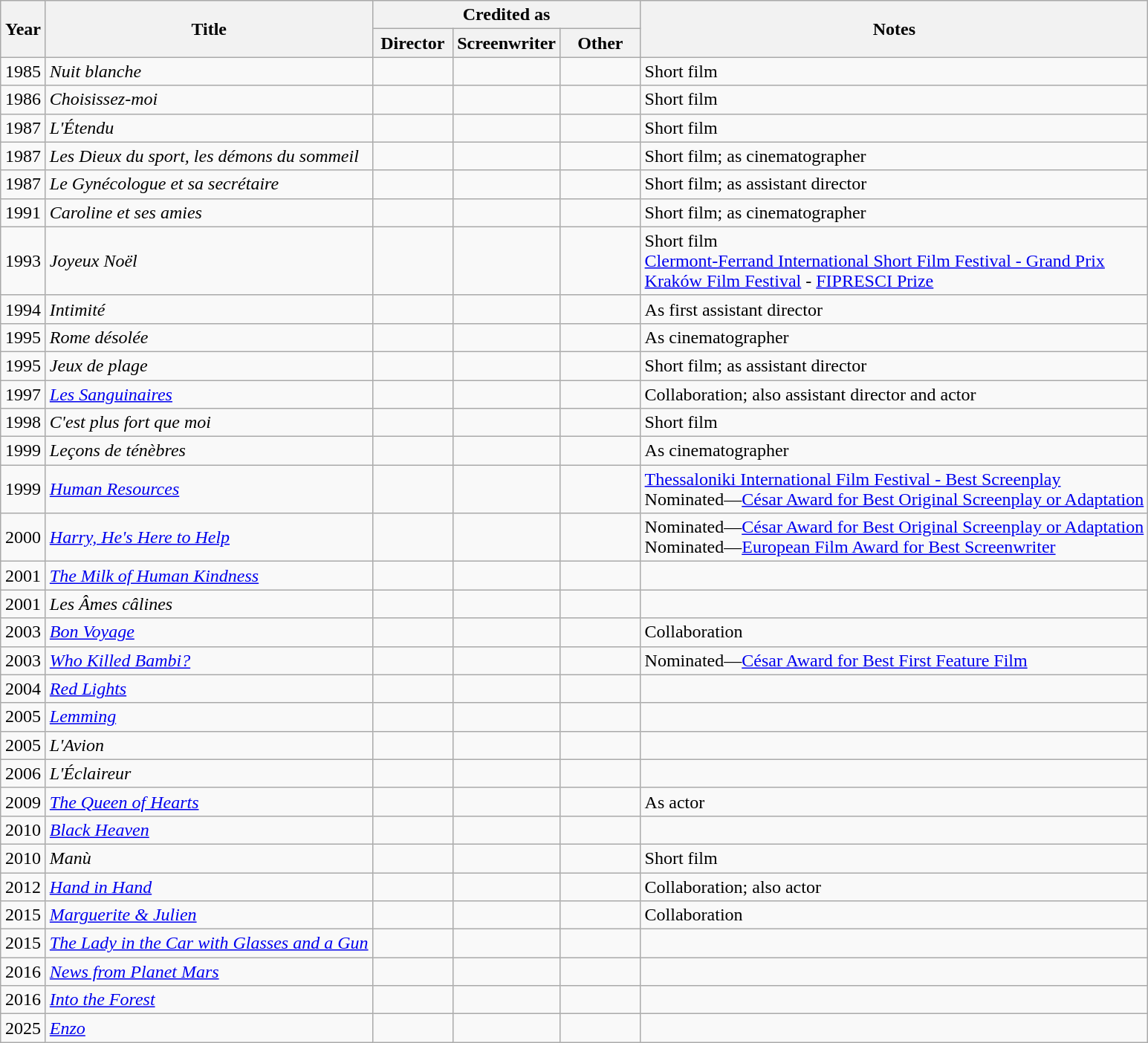<table class="wikitable sortable">
<tr>
<th rowspan=2 width="33">Year</th>
<th rowspan=2>Title</th>
<th colspan=3>Credited as</th>
<th rowspan=2>Notes</th>
</tr>
<tr>
<th width=65>Director</th>
<th width=65>Screenwriter</th>
<th width=65>Other</th>
</tr>
<tr>
<td align="center">1985</td>
<td align="left"><em>Nuit blanche</em></td>
<td></td>
<td></td>
<td></td>
<td>Short film</td>
</tr>
<tr>
<td align="center">1986</td>
<td align="left"><em>Choisissez-moi</em></td>
<td></td>
<td></td>
<td></td>
<td>Short film</td>
</tr>
<tr>
<td align="center">1987</td>
<td align="left"><em>L'Étendu</em></td>
<td></td>
<td></td>
<td></td>
<td>Short film</td>
</tr>
<tr>
<td align="center">1987</td>
<td align="left"><em>Les Dieux du sport, les démons du sommeil</em></td>
<td></td>
<td></td>
<td></td>
<td>Short film; as cinematographer</td>
</tr>
<tr>
<td align="center">1987</td>
<td align="left"><em>Le Gynécologue et sa secrétaire</em></td>
<td></td>
<td></td>
<td></td>
<td>Short film; as assistant director</td>
</tr>
<tr>
<td align="center">1991</td>
<td align="left"><em>Caroline et ses amies</em></td>
<td></td>
<td></td>
<td></td>
<td>Short film; as cinematographer</td>
</tr>
<tr>
<td align="center">1993</td>
<td align="left"><em>Joyeux Noël</em></td>
<td></td>
<td></td>
<td></td>
<td>Short film<br><a href='#'>Clermont-Ferrand International Short Film Festival -  Grand Prix</a><br><a href='#'>Kraków Film Festival</a> - <a href='#'>FIPRESCI Prize</a></td>
</tr>
<tr>
<td align="center">1994</td>
<td align="left"><em>Intimité</em></td>
<td></td>
<td></td>
<td></td>
<td>As first assistant director</td>
</tr>
<tr>
<td align="center">1995</td>
<td align="left"><em>Rome désolée</em></td>
<td></td>
<td></td>
<td></td>
<td>As cinematographer</td>
</tr>
<tr>
<td align="center">1995</td>
<td align="left"><em>Jeux de plage</em></td>
<td></td>
<td></td>
<td></td>
<td>Short film; as assistant director</td>
</tr>
<tr>
<td align="center">1997</td>
<td align="left"><em><a href='#'>Les Sanguinaires</a></em></td>
<td></td>
<td></td>
<td></td>
<td>Collaboration; also assistant director and actor</td>
</tr>
<tr>
<td align="center">1998</td>
<td align="left"><em>C'est plus fort que moi</em></td>
<td></td>
<td></td>
<td></td>
<td>Short film</td>
</tr>
<tr>
<td align="center">1999</td>
<td align="left"><em>Leçons de ténèbres</em></td>
<td></td>
<td></td>
<td></td>
<td>As cinematographer</td>
</tr>
<tr>
<td align="center">1999</td>
<td align="left"><em><a href='#'>Human Resources</a></em></td>
<td></td>
<td></td>
<td></td>
<td><a href='#'>Thessaloniki International Film Festival - Best Screenplay</a><br>Nominated—<a href='#'>César Award for Best Original Screenplay or Adaptation</a></td>
</tr>
<tr>
<td align="center">2000</td>
<td align="left"><em><a href='#'>Harry, He's Here to Help</a></em></td>
<td></td>
<td></td>
<td></td>
<td>Nominated—<a href='#'>César Award for Best Original Screenplay or Adaptation</a><br>Nominated—<a href='#'>European Film Award for Best Screenwriter</a></td>
</tr>
<tr>
<td align="center">2001</td>
<td align="left"><em><a href='#'>The Milk of Human Kindness</a></em></td>
<td></td>
<td></td>
<td></td>
<td></td>
</tr>
<tr>
<td align="center">2001</td>
<td align="left"><em>Les Âmes câlines</em></td>
<td></td>
<td></td>
<td></td>
<td></td>
</tr>
<tr>
<td align="center">2003</td>
<td align="left"><em><a href='#'>Bon Voyage</a></em></td>
<td></td>
<td></td>
<td></td>
<td>Collaboration</td>
</tr>
<tr>
<td align="center">2003</td>
<td align="left"><em><a href='#'>Who Killed Bambi?</a></em></td>
<td></td>
<td></td>
<td></td>
<td>Nominated—<a href='#'>César Award for Best First Feature Film</a></td>
</tr>
<tr>
<td align="center">2004</td>
<td align="left"><em><a href='#'>Red Lights</a></em></td>
<td></td>
<td></td>
<td></td>
<td></td>
</tr>
<tr>
<td align="center">2005</td>
<td align="left"><em><a href='#'>Lemming</a></em></td>
<td></td>
<td></td>
<td></td>
<td></td>
</tr>
<tr>
<td align="center">2005</td>
<td align="left"><em>L'Avion</em></td>
<td></td>
<td></td>
<td></td>
<td></td>
</tr>
<tr>
<td align="center">2006</td>
<td align="left"><em>L'Éclaireur</em></td>
<td></td>
<td></td>
<td></td>
<td></td>
</tr>
<tr>
<td align="center">2009</td>
<td align="left"><em><a href='#'>The Queen of Hearts</a></em></td>
<td></td>
<td></td>
<td></td>
<td>As actor</td>
</tr>
<tr>
<td align="center">2010</td>
<td align="left"><em><a href='#'>Black Heaven</a></em></td>
<td></td>
<td></td>
<td></td>
<td></td>
</tr>
<tr>
<td align="center">2010</td>
<td align="left"><em>Manù</em></td>
<td></td>
<td></td>
<td></td>
<td>Short film</td>
</tr>
<tr>
<td align="center">2012</td>
<td align="left"><em><a href='#'>Hand in Hand</a></em></td>
<td></td>
<td></td>
<td></td>
<td>Collaboration; also actor</td>
</tr>
<tr>
<td align="center">2015</td>
<td align="left"><em><a href='#'>Marguerite & Julien</a></em></td>
<td></td>
<td></td>
<td></td>
<td>Collaboration</td>
</tr>
<tr>
<td align="center">2015</td>
<td align="left"><em><a href='#'>The Lady in the Car with Glasses and a Gun</a></em></td>
<td></td>
<td></td>
<td></td>
<td></td>
</tr>
<tr>
<td align="center">2016</td>
<td align="left"><em><a href='#'>News from Planet Mars</a></em></td>
<td></td>
<td></td>
<td></td>
<td></td>
</tr>
<tr>
<td align="center">2016</td>
<td align="left"><em><a href='#'>Into the Forest</a></em></td>
<td></td>
<td></td>
<td></td>
<td></td>
</tr>
<tr>
<td align="center">2025</td>
<td align="left"><em><a href='#'>Enzo</a></em></td>
<td></td>
<td></td>
<td></td>
<td></td>
</tr>
</table>
